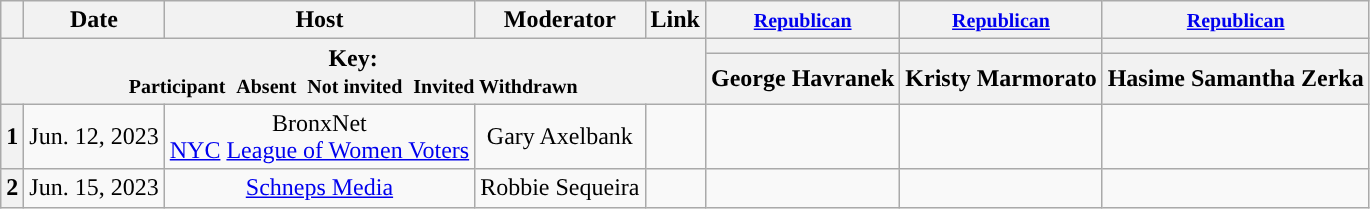<table class="wikitable" style="text-align:center;">
<tr>
<th scope="col"></th>
<th scope="col">Date</th>
<th scope="col">Host</th>
<th scope="col">Moderator</th>
<th scope="col">Link</th>
<th scope="col"><small><a href='#'>Republican</a></small></th>
<th scope="col"><small><a href='#'>Republican</a></small></th>
<th scope="col"><small><a href='#'>Republican</a></small></th>
</tr>
<tr>
<th colspan="5" rowspan="2">Key:<br> <small>Participant </small>  <small>Absent </small>  <small>Not invited </small>  <small>Invited  Withdrawn</small></th>
<th scope="col" style="background:"></th>
<th scope="col" style="background:"></th>
<th scope="col" style="background:"></th>
</tr>
<tr>
<th scope="col">George Havranek</th>
<th scope="col">Kristy Marmorato</th>
<th scope="col">Hasime Samantha Zerka</th>
</tr>
<tr>
<th>1</th>
<td style="white-space:nowrap;">Jun. 12, 2023</td>
<td style="white-space:nowrap;">BronxNet<br><a href='#'>NYC</a> <a href='#'>League of Women Voters</a></td>
<td style="white-space:nowrap;">Gary Axelbank</td>
<td style="white-space:nowrap;"></td>
<td></td>
<td></td>
<td></td>
</tr>
<tr>
<th>2</th>
<td style="white-space:nowrap;">Jun. 15, 2023</td>
<td style="white-space:nowrap;"><a href='#'>Schneps Media</a></td>
<td style="white-space:nowrap;">Robbie Sequeira</td>
<td style="white-space:nowrap;"></td>
<td></td>
<td></td>
<td></td>
</tr>
</table>
